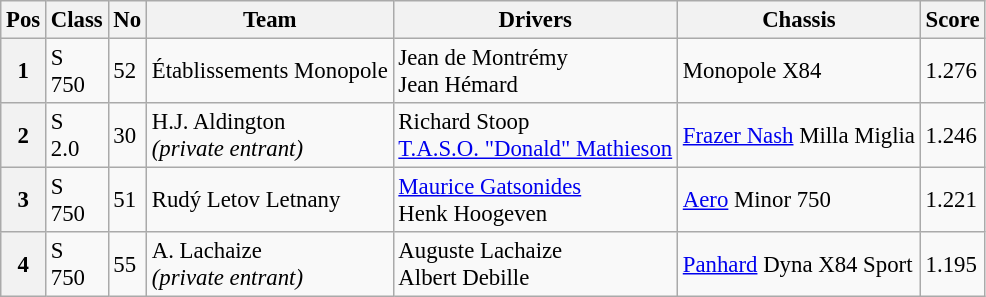<table class="wikitable" style="font-size: 95%;">
<tr>
<th>Pos</th>
<th>Class</th>
<th>No</th>
<th>Team</th>
<th>Drivers</th>
<th>Chassis</th>
<th>Score</th>
</tr>
<tr>
<th>1</th>
<td>S<br>750</td>
<td>52</td>
<td> Établissements Monopole</td>
<td> Jean de Montrémy<br> Jean Hémard</td>
<td>Monopole X84</td>
<td>1.276</td>
</tr>
<tr>
<th>2</th>
<td>S<br>2.0</td>
<td>30</td>
<td> H.J. Aldington<br><em>(private entrant)</em></td>
<td> Richard Stoop<br> <a href='#'>T.A.S.O. "Donald" Mathieson</a></td>
<td><a href='#'>Frazer Nash</a> Milla Miglia</td>
<td>1.246</td>
</tr>
<tr>
<th>3</th>
<td>S<br>750</td>
<td>51</td>
<td> Rudý Letov Letnany</td>
<td> <a href='#'>Maurice Gatsonides</a><br> Henk Hoogeven</td>
<td><a href='#'>Aero</a> Minor 750</td>
<td>1.221</td>
</tr>
<tr>
<th>4</th>
<td>S<br>750</td>
<td>55</td>
<td> A. Lachaize<br><em>(private entrant)</em></td>
<td> Auguste Lachaize<br> Albert Debille</td>
<td><a href='#'>Panhard</a> Dyna X84 Sport</td>
<td>1.195</td>
</tr>
</table>
